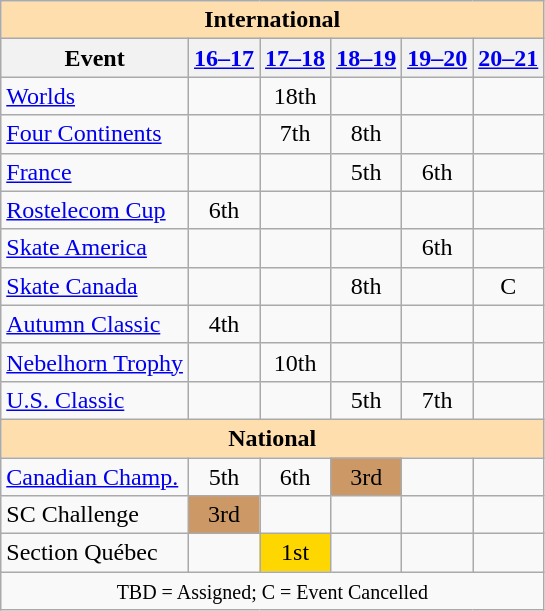<table class="wikitable" style="text-align:center">
<tr>
<th style="background-color: #ffdead; " colspan=6 align=center>International</th>
</tr>
<tr>
<th>Event</th>
<th><a href='#'>16–17</a></th>
<th><a href='#'>17–18</a></th>
<th><a href='#'>18–19</a></th>
<th><a href='#'>19–20</a></th>
<th><a href='#'>20–21</a></th>
</tr>
<tr>
<td align=left><a href='#'>Worlds</a></td>
<td></td>
<td>18th</td>
<td></td>
<td></td>
<td></td>
</tr>
<tr>
<td align=left><a href='#'>Four Continents</a></td>
<td></td>
<td>7th</td>
<td>8th</td>
<td></td>
<td></td>
</tr>
<tr>
<td align=left> <a href='#'>France</a></td>
<td></td>
<td></td>
<td>5th</td>
<td>6th</td>
<td></td>
</tr>
<tr>
<td align=left> <a href='#'>Rostelecom Cup</a></td>
<td>6th</td>
<td></td>
<td></td>
<td></td>
<td></td>
</tr>
<tr>
<td align=left> <a href='#'>Skate America</a></td>
<td></td>
<td></td>
<td></td>
<td>6th</td>
<td></td>
</tr>
<tr>
<td align=left> <a href='#'>Skate Canada</a></td>
<td></td>
<td></td>
<td>8th</td>
<td></td>
<td>C</td>
</tr>
<tr>
<td align=left> <a href='#'>Autumn Classic</a></td>
<td>4th</td>
<td></td>
<td></td>
<td></td>
<td></td>
</tr>
<tr>
<td align=left> <a href='#'>Nebelhorn Trophy</a></td>
<td></td>
<td>10th</td>
<td></td>
<td></td>
<td></td>
</tr>
<tr>
<td align=left> <a href='#'>U.S. Classic</a></td>
<td></td>
<td></td>
<td>5th</td>
<td>7th</td>
<td></td>
</tr>
<tr>
<th style="background-color: #ffdead; " colspan=6 align=center>National</th>
</tr>
<tr>
<td align=left><a href='#'>Canadian Champ.</a></td>
<td>5th</td>
<td>6th</td>
<td bgcolor=cc9966>3rd</td>
<td></td>
<td></td>
</tr>
<tr>
<td align=left>SC Challenge</td>
<td bgcolor=cc9966>3rd</td>
<td></td>
<td></td>
<td></td>
<td></td>
</tr>
<tr>
<td align=left>Section Québec</td>
<td></td>
<td bgcolor=gold>1st</td>
<td></td>
<td></td>
<td></td>
</tr>
<tr>
<td colspan=6 align=center><small>TBD = Assigned; C = Event Cancelled</small></td>
</tr>
</table>
